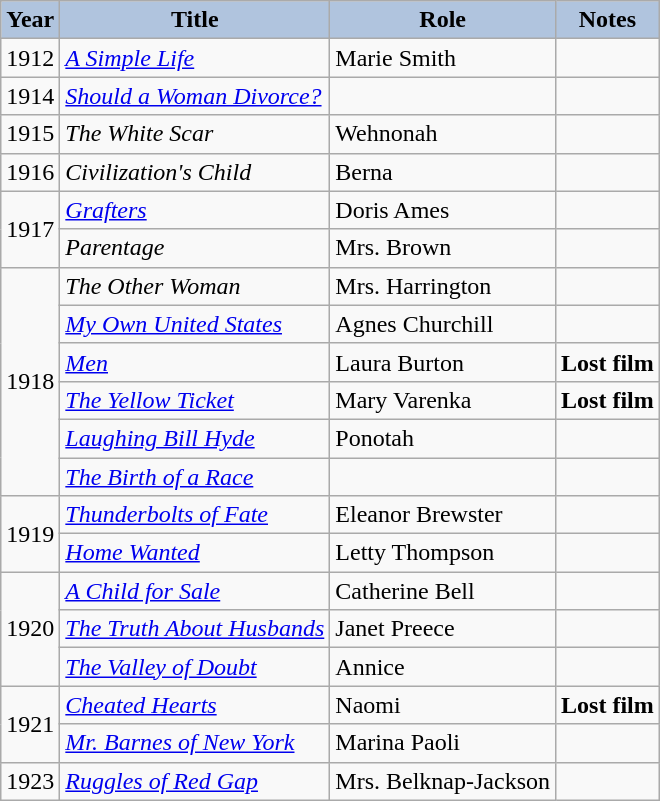<table class="wikitable">
<tr>
<th style="background:#B0C4DE;">Year</th>
<th style="background:#B0C4DE;">Title</th>
<th style="background:#B0C4DE;">Role</th>
<th style="background:#B0C4DE;">Notes</th>
</tr>
<tr>
<td>1912</td>
<td><em><a href='#'>A Simple Life</a></em></td>
<td>Marie Smith</td>
<td></td>
</tr>
<tr>
<td>1914</td>
<td><em><a href='#'>Should a Woman Divorce?</a></em></td>
<td></td>
<td></td>
</tr>
<tr>
<td>1915</td>
<td><em>The White Scar</em></td>
<td>Wehnonah</td>
<td></td>
</tr>
<tr>
<td>1916</td>
<td><em>Civilization's Child</em></td>
<td>Berna</td>
<td></td>
</tr>
<tr>
<td rowspan=2>1917</td>
<td><em><a href='#'>Grafters</a></em></td>
<td>Doris Ames</td>
<td></td>
</tr>
<tr>
<td><em>Parentage</em></td>
<td>Mrs. Brown</td>
<td></td>
</tr>
<tr>
<td rowspan=6>1918</td>
<td><em>The Other Woman</em> </td>
<td>Mrs. Harrington</td>
<td></td>
</tr>
<tr>
<td><em><a href='#'>My Own United States</a></em></td>
<td>Agnes Churchill</td>
<td></td>
</tr>
<tr>
<td><em><a href='#'>Men</a></em></td>
<td>Laura Burton</td>
<td><strong>Lost film</strong></td>
</tr>
<tr>
<td><em><a href='#'>The Yellow Ticket</a></em></td>
<td>Mary Varenka</td>
<td><strong>Lost film</strong></td>
</tr>
<tr>
<td><em><a href='#'>Laughing Bill Hyde</a></em></td>
<td>Ponotah</td>
<td></td>
</tr>
<tr>
<td><em><a href='#'>The Birth of a Race</a></em></td>
<td></td>
<td></td>
</tr>
<tr>
<td rowspan=2>1919</td>
<td><em><a href='#'>Thunderbolts of Fate</a></em></td>
<td>Eleanor Brewster</td>
<td></td>
</tr>
<tr>
<td><em><a href='#'>Home Wanted</a></em></td>
<td>Letty Thompson</td>
<td></td>
</tr>
<tr>
<td rowspan=3>1920</td>
<td><em><a href='#'>A Child for Sale</a></em></td>
<td>Catherine Bell</td>
<td></td>
</tr>
<tr>
<td><em><a href='#'>The Truth About Husbands</a></em></td>
<td>Janet Preece</td>
<td></td>
</tr>
<tr>
<td><em><a href='#'>The Valley of Doubt</a></em></td>
<td>Annice</td>
</tr>
<tr>
<td rowspan=2>1921</td>
<td><em><a href='#'>Cheated Hearts</a></em></td>
<td>Naomi</td>
<td><strong>Lost film</strong></td>
</tr>
<tr>
<td><em><a href='#'>Mr. Barnes of New York</a></em></td>
<td>Marina Paoli</td>
<td></td>
</tr>
<tr>
<td>1923</td>
<td><em><a href='#'>Ruggles of Red Gap</a></em></td>
<td>Mrs. Belknap-Jackson</td>
<td></td>
</tr>
</table>
